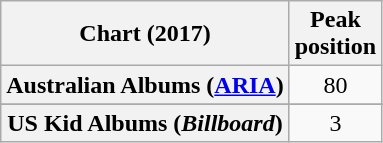<table class="wikitable sortable plainrowheaders" style="text-align:center">
<tr>
<th scope="col">Chart (2017)</th>
<th scope="col">Peak<br> position</th>
</tr>
<tr>
<th scope="row">Australian Albums (<a href='#'>ARIA</a>)</th>
<td>80</td>
</tr>
<tr>
</tr>
<tr>
</tr>
<tr>
</tr>
<tr>
<th scope="row">US Kid Albums (<em>Billboard</em>)</th>
<td>3</td>
</tr>
</table>
